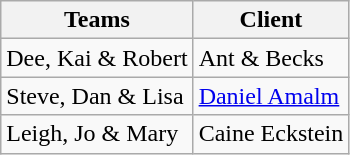<table class="wikitable">
<tr>
<th>Teams</th>
<th>Client</th>
</tr>
<tr>
<td>Dee, Kai & Robert</td>
<td>Ant & Becks</td>
</tr>
<tr>
<td>Steve, Dan & Lisa</td>
<td><a href='#'>Daniel Amalm</a></td>
</tr>
<tr>
<td>Leigh, Jo & Mary</td>
<td>Caine Eckstein</td>
</tr>
</table>
